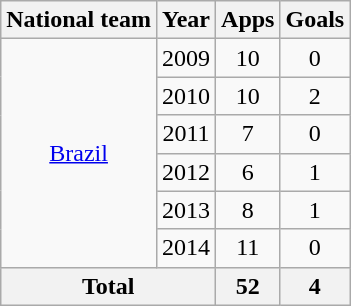<table class="wikitable" style="text-align:center">
<tr>
<th>National team</th>
<th>Year</th>
<th>Apps</th>
<th>Goals</th>
</tr>
<tr>
<td rowspan="6"><a href='#'>Brazil</a></td>
<td>2009</td>
<td>10</td>
<td>0</td>
</tr>
<tr>
<td>2010</td>
<td>10</td>
<td>2</td>
</tr>
<tr>
<td>2011</td>
<td>7</td>
<td>0</td>
</tr>
<tr>
<td>2012</td>
<td>6</td>
<td>1</td>
</tr>
<tr>
<td>2013</td>
<td>8</td>
<td>1</td>
</tr>
<tr>
<td>2014</td>
<td>11</td>
<td>0</td>
</tr>
<tr>
<th colspan="2">Total</th>
<th>52</th>
<th>4</th>
</tr>
</table>
